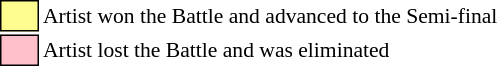<table class="toccolours" style="font-size: 90%; white-space: nowrap;">
<tr>
<td style="background:#fdfc8f; border:1px solid black;">      </td>
<td>Artist won the Battle and advanced to the Semi-final</td>
</tr>
<tr>
<td style="background:pink; border:1px solid black;">      </td>
<td>Artist lost the Battle and was eliminated</td>
</tr>
</table>
